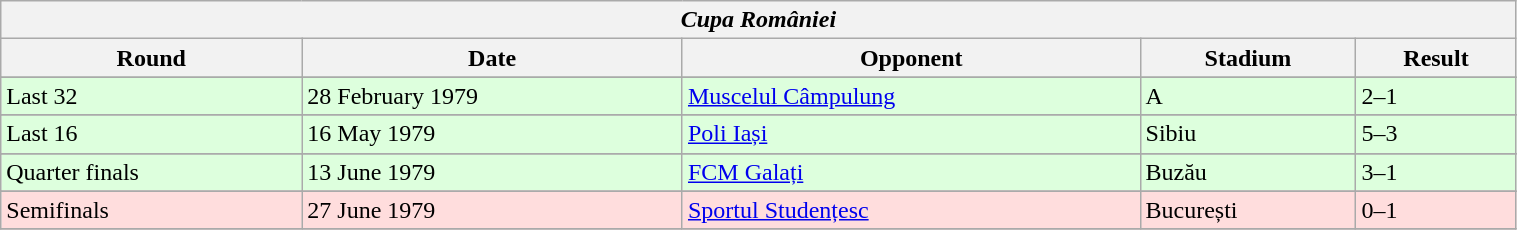<table class="wikitable" style="width:80%;">
<tr>
<th colspan="5" style="text-align:center;"><em>Cupa României</em></th>
</tr>
<tr>
<th>Round</th>
<th>Date</th>
<th>Opponent</th>
<th>Stadium</th>
<th>Result</th>
</tr>
<tr>
</tr>
<tr bgcolor="#ddffdd">
<td>Last 32</td>
<td>28 February 1979</td>
<td><a href='#'>Muscelul Câmpulung</a></td>
<td>A</td>
<td>2–1</td>
</tr>
<tr>
</tr>
<tr bgcolor="#ddffdd">
<td>Last 16</td>
<td>16 May 1979</td>
<td><a href='#'>Poli Iași</a></td>
<td>Sibiu</td>
<td>5–3</td>
</tr>
<tr>
</tr>
<tr bgcolor="#ddffdd">
<td>Quarter finals</td>
<td>13 June 1979</td>
<td><a href='#'>FCM Galați</a></td>
<td>Buzău</td>
<td>3–1</td>
</tr>
<tr>
</tr>
<tr bgcolor="#ffdddd">
<td>Semifinals</td>
<td>27 June 1979</td>
<td><a href='#'>Sportul Studențesc</a></td>
<td>București</td>
<td>0–1</td>
</tr>
<tr>
</tr>
</table>
